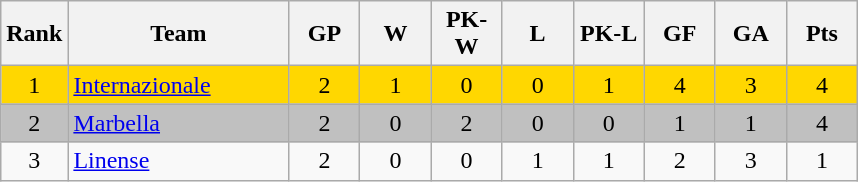<table class="wikitable" style="text-align: center;">
<tr>
<th width=30>Rank</th>
<th width=140>Team</th>
<th width=40>GP</th>
<th width=40>W</th>
<th width=40>PK-W</th>
<th width=40>L</th>
<th width=40>PK-L</th>
<th width=40>GF</th>
<th width=40>GA</th>
<th width=40>Pts</th>
</tr>
<tr bgcolor="gold">
<td>1</td>
<td align="left"> <a href='#'>Internazionale</a></td>
<td>2</td>
<td>1</td>
<td>0</td>
<td>0</td>
<td>1</td>
<td>4</td>
<td>3</td>
<td>4</td>
</tr>
<tr bgcolor="silver">
<td>2</td>
<td align="left"> <a href='#'>Marbella</a></td>
<td>2</td>
<td>0</td>
<td>2</td>
<td>0</td>
<td>0</td>
<td>1</td>
<td>1</td>
<td>4</td>
</tr>
<tr bgcolor="">
<td>3</td>
<td align="left"> <a href='#'>Linense</a></td>
<td>2</td>
<td>0</td>
<td>0</td>
<td>1</td>
<td>1</td>
<td>2</td>
<td>3</td>
<td>1</td>
</tr>
</table>
